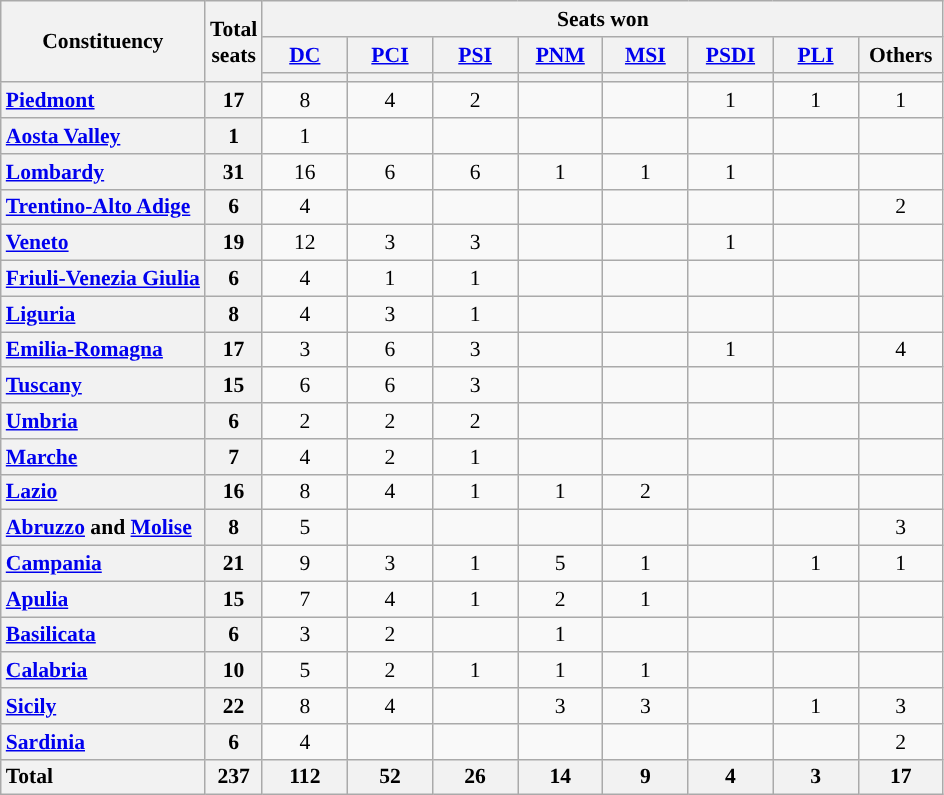<table class="wikitable" style="text-align:center; font-size: 0.9em;">
<tr>
<th rowspan="3">Constituency</th>
<th rowspan="3">Total<br>seats</th>
<th colspan="8">Seats won</th>
</tr>
<tr>
<th class="unsortable" style="width:50px;"><a href='#'>DC</a></th>
<th class="unsortable" style="width:50px;"><a href='#'>PCI</a></th>
<th class="unsortable" style="width:50px;"><a href='#'>PSI</a></th>
<th class="unsortable" style="width:50px;"><a href='#'>PNM</a></th>
<th class="unsortable" style="width:50px;"><a href='#'>MSI</a></th>
<th class="unsortable" style="width:50px;"><a href='#'>PSDI</a></th>
<th class="unsortable" style="width:50px;"><a href='#'>PLI</a></th>
<th class="unsortable" style="width:50px;">Others</th>
</tr>
<tr>
<th style="background:"></th>
<th style="background:"></th>
<th style="background:"></th>
<th style="background:"></th>
<th style="background:"></th>
<th style="background:"></th>
<th style="background:"></th>
<th style="background:"></th>
</tr>
<tr>
<th style="text-align: left;"><a href='#'>Piedmont</a></th>
<th>17</th>
<td>8</td>
<td>4</td>
<td>2</td>
<td></td>
<td></td>
<td>1</td>
<td>1</td>
<td>1</td>
</tr>
<tr>
<th style="text-align: left;"><a href='#'>Aosta Valley</a></th>
<th>1</th>
<td>1</td>
<td></td>
<td></td>
<td></td>
<td></td>
<td></td>
<td></td>
<td></td>
</tr>
<tr>
<th style="text-align: left;"><a href='#'>Lombardy</a></th>
<th>31</th>
<td>16</td>
<td>6</td>
<td>6</td>
<td>1</td>
<td>1</td>
<td>1</td>
<td></td>
<td></td>
</tr>
<tr>
<th style="text-align: left;"><a href='#'>Trentino-Alto Adige</a></th>
<th>6</th>
<td>4</td>
<td></td>
<td></td>
<td></td>
<td></td>
<td></td>
<td></td>
<td>2</td>
</tr>
<tr>
<th style="text-align: left;"><a href='#'>Veneto</a></th>
<th>19</th>
<td>12</td>
<td>3</td>
<td>3</td>
<td></td>
<td></td>
<td>1</td>
<td></td>
<td></td>
</tr>
<tr>
<th style="text-align: left;"><a href='#'>Friuli-Venezia Giulia</a></th>
<th>6</th>
<td>4</td>
<td>1</td>
<td>1</td>
<td></td>
<td></td>
<td></td>
<td></td>
<td></td>
</tr>
<tr>
<th style="text-align: left;"><a href='#'>Liguria</a></th>
<th>8</th>
<td>4</td>
<td>3</td>
<td>1</td>
<td></td>
<td></td>
<td></td>
<td></td>
<td></td>
</tr>
<tr>
<th style="text-align: left;"><a href='#'>Emilia-Romagna</a></th>
<th>17</th>
<td>3</td>
<td>6</td>
<td>3</td>
<td></td>
<td></td>
<td>1</td>
<td></td>
<td>4</td>
</tr>
<tr>
<th style="text-align: left;"><a href='#'>Tuscany</a></th>
<th>15</th>
<td>6</td>
<td>6</td>
<td>3</td>
<td></td>
<td></td>
<td></td>
<td></td>
<td></td>
</tr>
<tr>
<th style="text-align: left;"><a href='#'>Umbria</a></th>
<th>6</th>
<td>2</td>
<td>2</td>
<td>2</td>
<td></td>
<td></td>
<td></td>
<td></td>
<td></td>
</tr>
<tr>
<th style="text-align: left;"><a href='#'>Marche</a></th>
<th>7</th>
<td>4</td>
<td>2</td>
<td>1</td>
<td></td>
<td></td>
<td></td>
<td></td>
<td></td>
</tr>
<tr>
<th style="text-align: left;"><a href='#'>Lazio</a></th>
<th>16</th>
<td>8</td>
<td>4</td>
<td>1</td>
<td>1</td>
<td>2</td>
<td></td>
<td></td>
<td></td>
</tr>
<tr>
<th style="text-align: left;"><a href='#'>Abruzzo</a> and <a href='#'>Molise</a></th>
<th>8</th>
<td>5</td>
<td></td>
<td></td>
<td></td>
<td></td>
<td></td>
<td></td>
<td>3</td>
</tr>
<tr>
<th style="text-align: left;"><a href='#'>Campania</a></th>
<th>21</th>
<td>9</td>
<td>3</td>
<td>1</td>
<td>5</td>
<td>1</td>
<td></td>
<td>1</td>
<td>1</td>
</tr>
<tr>
<th style="text-align: left;"><a href='#'>Apulia</a></th>
<th>15</th>
<td>7</td>
<td>4</td>
<td>1</td>
<td>2</td>
<td>1</td>
<td></td>
<td></td>
<td></td>
</tr>
<tr>
<th style="text-align: left;"><a href='#'>Basilicata</a></th>
<th>6</th>
<td>3</td>
<td>2</td>
<td></td>
<td>1</td>
<td></td>
<td></td>
<td></td>
<td></td>
</tr>
<tr>
<th style="text-align: left;"><a href='#'>Calabria</a></th>
<th>10</th>
<td>5</td>
<td>2</td>
<td>1</td>
<td>1</td>
<td>1</td>
<td></td>
<td></td>
<td></td>
</tr>
<tr>
<th style="text-align: left;"><a href='#'>Sicily</a></th>
<th>22</th>
<td>8</td>
<td>4</td>
<td></td>
<td>3</td>
<td>3</td>
<td></td>
<td>1</td>
<td>3</td>
</tr>
<tr>
<th style="text-align: left;"><a href='#'>Sardinia</a></th>
<th>6</th>
<td>4</td>
<td></td>
<td></td>
<td></td>
<td></td>
<td></td>
<td></td>
<td>2</td>
</tr>
<tr>
<th style="text-align: left;">Total</th>
<th>237</th>
<th>112</th>
<th>52</th>
<th>26</th>
<th>14</th>
<th>9</th>
<th>4</th>
<th>3</th>
<th>17</th>
</tr>
</table>
